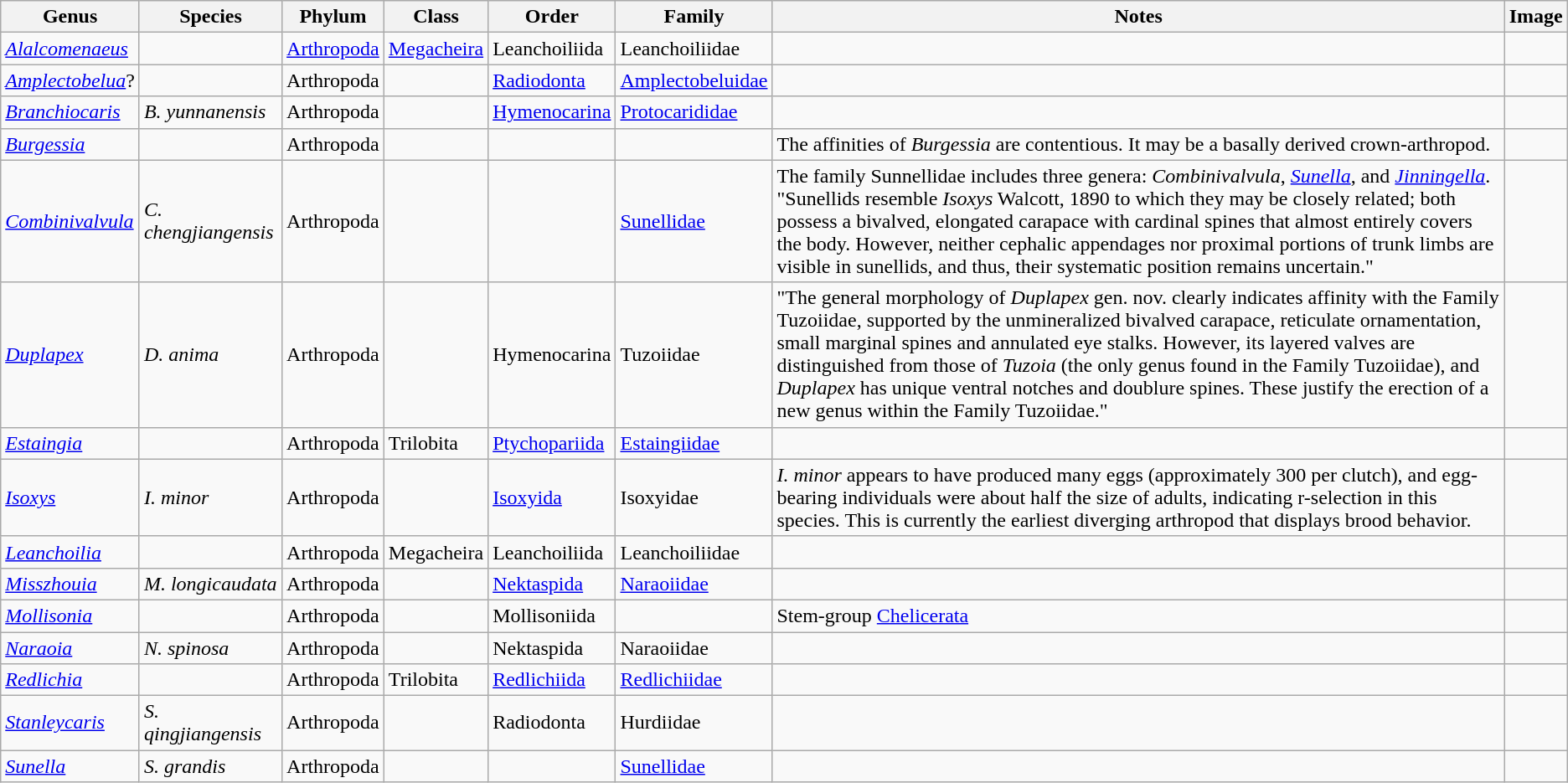<table class="wikitable">
<tr>
<th>Genus</th>
<th>Species</th>
<th>Phylum</th>
<th>Class</th>
<th>Order</th>
<th>Family</th>
<th>Notes</th>
<th>Image</th>
</tr>
<tr>
<td><em><a href='#'>Alalcomenaeus</a></em></td>
<td></td>
<td><a href='#'>Arthropoda</a></td>
<td><a href='#'>Megacheira</a></td>
<td>Leanchoiliida</td>
<td>Leanchoiliidae</td>
<td></td>
<td></td>
</tr>
<tr>
<td><em><a href='#'>Amplectobelua</a></em>?</td>
<td></td>
<td>Arthropoda</td>
<td></td>
<td><a href='#'>Radiodonta</a></td>
<td><a href='#'>Amplectobeluidae</a></td>
<td></td>
<td></td>
</tr>
<tr>
<td><em><a href='#'>Branchiocaris</a></em></td>
<td><em>B. yunnanensis</em></td>
<td>Arthropoda</td>
<td></td>
<td><a href='#'>Hymenocarina</a></td>
<td><a href='#'>Protocarididae</a></td>
<td></td>
<td></td>
</tr>
<tr>
<td><em><a href='#'>Burgessia</a></em></td>
<td></td>
<td>Arthropoda</td>
<td></td>
<td></td>
<td></td>
<td>The affinities of <em>Burgessia</em> are contentious. It may be a basally derived crown-arthropod.</td>
<td></td>
</tr>
<tr>
<td><em><a href='#'>Combinivalvula</a></em></td>
<td><em>C. chengjiangensis</em></td>
<td>Arthropoda</td>
<td></td>
<td></td>
<td><a href='#'>Sunellidae</a></td>
<td>The family Sunnellidae includes three genera: <em>Combinivalvula</em>, <em><a href='#'>Sunella</a></em>, and <em><a href='#'>Jinningella</a></em>. "Sunellids resemble <em>Isoxys</em> Walcott, 1890 to which they may be closely related; both possess a bivalved, elongated carapace with cardinal spines that almost entirely covers the body. However, neither cephalic appendages nor proximal portions of trunk limbs are visible in sunellids, and thus, their systematic position remains uncertain."</td>
<td></td>
</tr>
<tr>
<td><em><a href='#'>Duplapex</a></em></td>
<td><em>D. anima</em></td>
<td>Arthropoda</td>
<td></td>
<td>Hymenocarina</td>
<td>Tuzoiidae</td>
<td>"The general morphology of <em>Duplapex</em> gen. nov. clearly indicates affinity with the Family Tuzoiidae, supported by the unmineralized bivalved carapace, reticulate ornamentation, small marginal spines and annulated eye stalks. However, its layered valves are distinguished from those of <em>Tuzoia</em> (the only genus found in the Family Tuzoiidae), and <em>Duplapex</em> has unique ventral notches and doublure spines. These justify the erection of a new genus within the Family Tuzoiidae."</td>
<td></td>
</tr>
<tr>
<td><em><a href='#'>Estaingia</a></em></td>
<td></td>
<td>Arthropoda</td>
<td>Trilobita</td>
<td><a href='#'>Ptychopariida</a></td>
<td><a href='#'>Estaingiidae</a></td>
<td></td>
<td></td>
</tr>
<tr>
<td><em><a href='#'>Isoxys</a></em></td>
<td><em>I. minor</em></td>
<td>Arthropoda</td>
<td></td>
<td><a href='#'>Isoxyida</a></td>
<td>Isoxyidae</td>
<td><em>I. minor</em> appears to have produced many eggs (approximately 300 per clutch), and egg-bearing individuals were about half the size of adults, indicating r-selection in this species. This is currently the earliest diverging arthropod that displays brood behavior.</td>
<td></td>
</tr>
<tr>
<td><em><a href='#'>Leanchoilia</a></em></td>
<td></td>
<td>Arthropoda</td>
<td>Megacheira</td>
<td>Leanchoiliida</td>
<td>Leanchoiliidae</td>
<td></td>
<td></td>
</tr>
<tr>
<td><em><a href='#'>Misszhouia</a></em></td>
<td><em>M. longicaudata</em></td>
<td>Arthropoda</td>
<td></td>
<td><a href='#'>Nektaspida</a></td>
<td><a href='#'>Naraoiidae</a></td>
<td></td>
<td></td>
</tr>
<tr>
<td><em><a href='#'>Mollisonia</a></em></td>
<td></td>
<td>Arthropoda</td>
<td></td>
<td>Mollisoniida</td>
<td></td>
<td>Stem-group <a href='#'>Chelicerata</a></td>
<td></td>
</tr>
<tr>
<td><em><a href='#'>Naraoia</a></em></td>
<td><em>N. spinosa</em></td>
<td>Arthropoda</td>
<td></td>
<td>Nektaspida</td>
<td>Naraoiidae</td>
<td></td>
<td></td>
</tr>
<tr>
<td><em><a href='#'>Redlichia</a></em></td>
<td></td>
<td>Arthropoda</td>
<td>Trilobita</td>
<td><a href='#'>Redlichiida</a></td>
<td><a href='#'>Redlichiidae</a></td>
<td></td>
<td></td>
</tr>
<tr>
<td><em><a href='#'>Stanleycaris</a></em></td>
<td><em>S. qingjiangensis</em></td>
<td>Arthropoda</td>
<td></td>
<td>Radiodonta</td>
<td>Hurdiidae</td>
<td></td>
<td></td>
</tr>
<tr>
<td><em><a href='#'>Sunella</a></em></td>
<td><em>S. grandis</em></td>
<td>Arthropoda</td>
<td></td>
<td></td>
<td><a href='#'>Sunellidae</a></td>
<td></td>
<td></td>
</tr>
</table>
